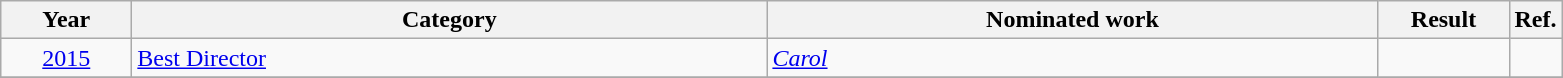<table class=wikitable>
<tr>
<th scope="col" style="width:5em;">Year</th>
<th scope="col" style="width:26em;">Category</th>
<th scope="col" style="width:25em;">Nominated work</th>
<th scope="col" style="width:5em;">Result</th>
<th>Ref.</th>
</tr>
<tr>
<td style="text-align:center;"><a href='#'>2015</a></td>
<td><a href='#'>Best Director</a></td>
<td><em><a href='#'>Carol</a></em></td>
<td></td>
<td></td>
</tr>
<tr>
</tr>
</table>
